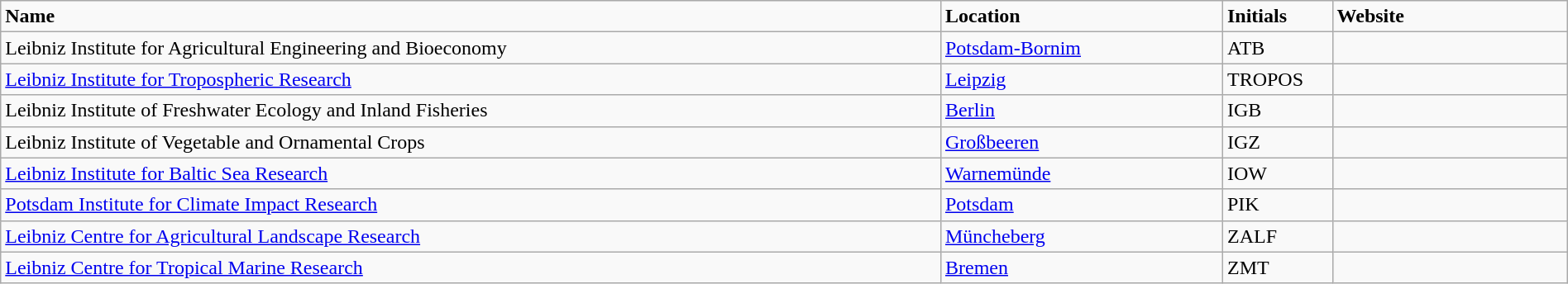<table class="wikitable" style="width:100%;">
<tr class="hintergrundfarbe8">
<td style="width:60%;"><strong>Name</strong></td>
<td style="width:18%;"><strong>Location</strong></td>
<td style="width:7%;"><strong>Initials</strong></td>
<td style="width:15%;"><strong>Website</strong></td>
</tr>
<tr>
<td>Leibniz Institute for Agricultural Engineering and Bioeconomy</td>
<td><a href='#'>Potsdam-Bornim</a></td>
<td>ATB</td>
<td></td>
</tr>
<tr>
<td><a href='#'>Leibniz Institute for Tropospheric Research</a></td>
<td><a href='#'>Leipzig</a></td>
<td>TROPOS</td>
<td></td>
</tr>
<tr>
<td>Leibniz Institute of Freshwater Ecology and Inland Fisheries</td>
<td><a href='#'>Berlin</a></td>
<td>IGB</td>
<td></td>
</tr>
<tr>
<td>Leibniz Institute of Vegetable and Ornamental Crops</td>
<td><a href='#'>Großbeeren</a></td>
<td>IGZ</td>
<td></td>
</tr>
<tr>
<td><a href='#'>Leibniz Institute for Baltic Sea Research</a></td>
<td><a href='#'>Warnemünde</a></td>
<td>IOW</td>
<td></td>
</tr>
<tr>
<td><a href='#'>Potsdam Institute for Climate Impact Research</a></td>
<td><a href='#'>Potsdam</a></td>
<td>PIK</td>
<td></td>
</tr>
<tr>
<td><a href='#'>Leibniz Centre for Agricultural Landscape Research</a></td>
<td><a href='#'>Müncheberg</a></td>
<td>ZALF</td>
<td></td>
</tr>
<tr>
<td><a href='#'>Leibniz Centre for Tropical Marine Research</a></td>
<td><a href='#'>Bremen</a></td>
<td>ZMT</td>
<td></td>
</tr>
</table>
